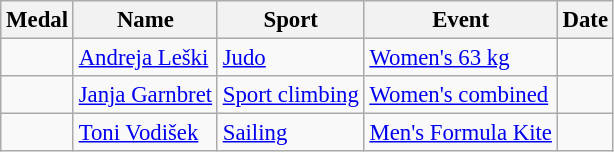<table class="wikitable sortable" style="font-size: 95%;">
<tr>
<th>Medal</th>
<th>Name</th>
<th>Sport</th>
<th>Event</th>
<th>Date</th>
</tr>
<tr>
<td></td>
<td><a href='#'>Andreja Leški</a></td>
<td><a href='#'>Judo</a></td>
<td><a href='#'> Women's 63 kg</a></td>
<td></td>
</tr>
<tr>
<td></td>
<td><a href='#'>Janja Garnbret</a></td>
<td><a href='#'>Sport climbing</a></td>
<td><a href='#'>Women's combined</a></td>
<td></td>
</tr>
<tr>
<td></td>
<td><a href='#'>Toni Vodišek</a></td>
<td><a href='#'>Sailing</a></td>
<td><a href='#'> Men's Formula Kite</a></td>
<td></td>
</tr>
</table>
